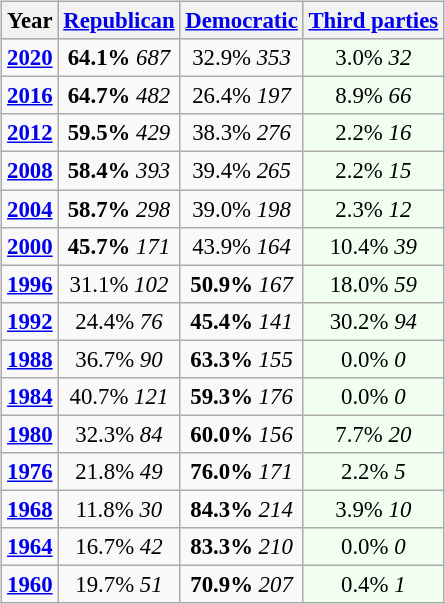<table class="wikitable" style="float:right; font-size:95%;">
<tr bgcolor=lightgrey>
<th>Year</th>
<th><a href='#'>Republican</a></th>
<th><a href='#'>Democratic</a></th>
<th><a href='#'>Third parties</a></th>
</tr>
<tr>
<td style="text-align:center;" ><strong><a href='#'>2020</a></strong></td>
<td style="text-align:center;" ><strong>64.1%</strong> <em>687</em></td>
<td style="text-align:center;" >32.9% <em>353</em></td>
<td style="text-align:center; background:honeyDew;">3.0% <em>32</em></td>
</tr>
<tr>
<td style="text-align:center;" ><strong><a href='#'>2016</a></strong></td>
<td style="text-align:center;" ><strong>64.7%</strong> <em>482</em></td>
<td style="text-align:center;" >26.4% <em>197</em></td>
<td style="text-align:center; background:honeyDew;">8.9% <em>66</em></td>
</tr>
<tr>
<td style="text-align:center;" ><strong><a href='#'>2012</a></strong></td>
<td style="text-align:center;" ><strong>59.5%</strong> <em>429</em></td>
<td style="text-align:center;" >38.3% <em>276</em></td>
<td style="text-align:center; background:honeyDew;">2.2% <em>16</em></td>
</tr>
<tr>
<td style="text-align:center;" ><strong><a href='#'>2008</a></strong></td>
<td style="text-align:center;" ><strong>58.4%</strong> <em>393</em></td>
<td style="text-align:center;" >39.4% <em>265</em></td>
<td style="text-align:center; background:honeyDew;">2.2% <em>15</em></td>
</tr>
<tr>
<td style="text-align:center;" ><strong><a href='#'>2004</a></strong></td>
<td style="text-align:center;" ><strong>58.7%</strong> <em>298</em></td>
<td style="text-align:center;" >39.0% <em>198</em></td>
<td style="text-align:center; background:honeyDew;">2.3% <em>12</em></td>
</tr>
<tr>
<td style="text-align:center;" ><strong><a href='#'>2000</a></strong></td>
<td style="text-align:center;" ><strong>45.7%</strong> <em>171</em></td>
<td style="text-align:center;" >43.9% <em>164</em></td>
<td style="text-align:center; background:honeyDew;">10.4% <em>39</em></td>
</tr>
<tr>
<td style="text-align:center;" ><strong><a href='#'>1996</a></strong></td>
<td style="text-align:center;" >31.1% <em>102</em></td>
<td style="text-align:center;" ><strong>50.9%</strong> <em>167</em></td>
<td style="text-align:center; background:honeyDew;">18.0% <em>59</em></td>
</tr>
<tr>
<td style="text-align:center;" ><strong><a href='#'>1992</a></strong></td>
<td style="text-align:center;" >24.4% <em>76</em></td>
<td style="text-align:center;" ><strong>45.4%</strong> <em>141</em></td>
<td style="text-align:center; background:honeyDew;">30.2% <em>94</em></td>
</tr>
<tr>
<td style="text-align:center;" ><strong><a href='#'>1988</a></strong></td>
<td style="text-align:center;" >36.7% <em>90</em></td>
<td style="text-align:center;" ><strong>63.3%</strong> <em>155</em></td>
<td style="text-align:center; background:honeyDew;">0.0% <em>0</em></td>
</tr>
<tr>
<td style="text-align:center;" ><strong><a href='#'>1984</a></strong></td>
<td style="text-align:center;" >40.7% <em>121</em></td>
<td style="text-align:center;" ><strong>59.3%</strong> <em>176</em></td>
<td style="text-align:center; background:honeyDew;">0.0% <em>0</em></td>
</tr>
<tr>
<td style="text-align:center;" ><strong><a href='#'>1980</a></strong></td>
<td style="text-align:center;" >32.3% <em>84</em></td>
<td style="text-align:center;" ><strong>60.0%</strong> <em>156</em></td>
<td style="text-align:center; background:honeyDew;">7.7% <em>20</em></td>
</tr>
<tr>
<td style="text-align:center;" ><strong><a href='#'>1976</a></strong></td>
<td style="text-align:center;" >21.8% <em>49</em></td>
<td style="text-align:center;" ><strong>76.0%</strong> <em>171</em></td>
<td style="text-align:center; background:honeyDew;">2.2% <em>5</em></td>
</tr>
<tr>
<td style="text-align:center;" ><strong><a href='#'>1968</a></strong></td>
<td style="text-align:center;" >11.8% <em>30</em></td>
<td style="text-align:center;" ><strong>84.3%</strong> <em>214</em></td>
<td style="text-align:center; background:honeyDew;">3.9% <em>10</em></td>
</tr>
<tr>
<td style="text-align:center;" ><strong><a href='#'>1964</a></strong></td>
<td style="text-align:center;" >16.7% <em>42</em></td>
<td style="text-align:center;" ><strong>83.3%</strong> <em>210</em></td>
<td style="text-align:center; background:honeyDew;">0.0% <em>0</em></td>
</tr>
<tr>
<td style="text-align:center;" ><strong><a href='#'>1960</a></strong></td>
<td style="text-align:center;" >19.7% <em>51</em></td>
<td style="text-align:center;" ><strong>70.9%</strong> <em>207</em></td>
<td style="text-align:center; background:honeyDew;">0.4% <em>1</em></td>
</tr>
</table>
